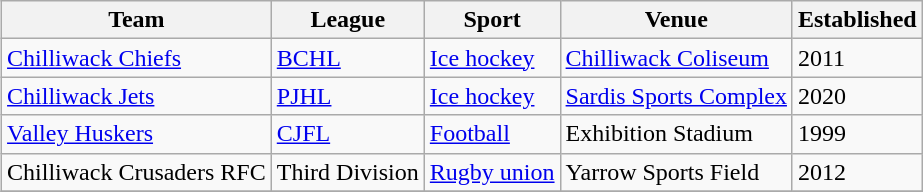<table class="wikitable sortable" align="right" style="text-align:left">
<tr>
<th scope="col">Team</th>
<th scope="col">League</th>
<th scope="col">Sport</th>
<th scope="col">Venue</th>
<th scope="col">Established</th>
</tr>
<tr>
<td><a href='#'>Chilliwack Chiefs</a></td>
<td><a href='#'>BCHL</a></td>
<td><a href='#'>Ice hockey</a></td>
<td><a href='#'>Chilliwack Coliseum</a></td>
<td>2011</td>
</tr>
<tr>
<td><a href='#'>Chilliwack Jets</a></td>
<td><a href='#'>PJHL</a></td>
<td><a href='#'>Ice hockey</a></td>
<td><a href='#'>Sardis Sports Complex</a></td>
<td>2020</td>
</tr>
<tr>
<td><a href='#'>Valley Huskers</a></td>
<td><a href='#'>CJFL</a></td>
<td><a href='#'>Football</a></td>
<td>Exhibition Stadium</td>
<td>1999</td>
</tr>
<tr>
<td>Chilliwack Crusaders RFC</td>
<td>Third Division</td>
<td><a href='#'>Rugby union</a></td>
<td>Yarrow Sports Field</td>
<td>2012</td>
</tr>
<tr>
</tr>
</table>
